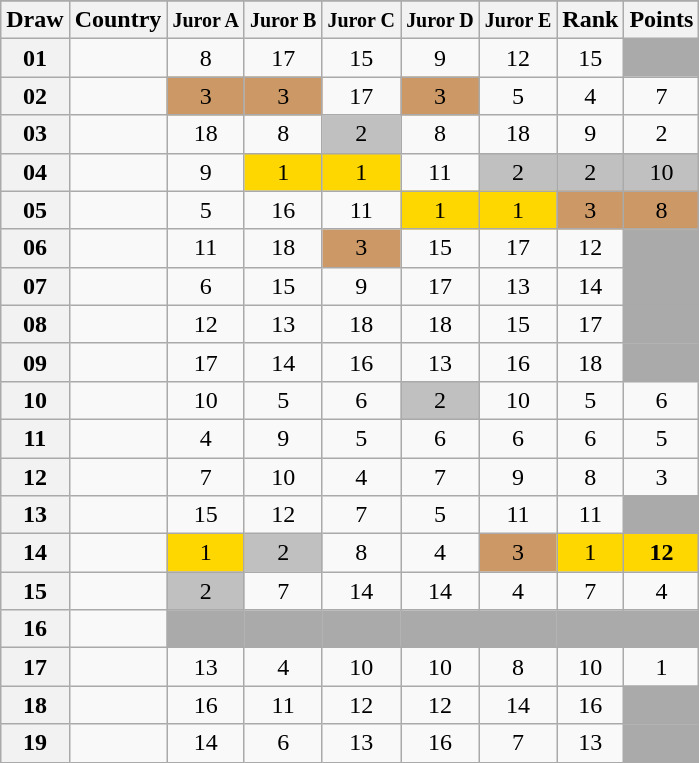<table class="sortable wikitable collapsible plainrowheaders" style="text-align:center;">
<tr>
</tr>
<tr>
<th scope="col">Draw</th>
<th scope="col">Country</th>
<th scope="col"><small>Juror A</small></th>
<th scope="col"><small>Juror B</small></th>
<th scope="col"><small>Juror C</small></th>
<th scope="col"><small>Juror D</small></th>
<th scope="col"><small>Juror E</small></th>
<th scope="col">Rank</th>
<th scope="col">Points</th>
</tr>
<tr>
<th scope="row" style="text-align:center;">01</th>
<td style="text-align:left;"></td>
<td>8</td>
<td>17</td>
<td>15</td>
<td>9</td>
<td>12</td>
<td>15</td>
<td style="background:#AAAAAA;"></td>
</tr>
<tr>
<th scope="row" style="text-align:center;">02</th>
<td style="text-align:left;"></td>
<td style="background:#CC9966;">3</td>
<td style="background:#CC9966;">3</td>
<td>17</td>
<td style="background:#CC9966;">3</td>
<td>5</td>
<td>4</td>
<td>7</td>
</tr>
<tr>
<th scope="row" style="text-align:center;">03</th>
<td style="text-align:left;"></td>
<td>18</td>
<td>8</td>
<td style="background:silver;">2</td>
<td>8</td>
<td>18</td>
<td>9</td>
<td>2</td>
</tr>
<tr>
<th scope="row" style="text-align:center;">04</th>
<td style="text-align:left;"></td>
<td>9</td>
<td style="background:gold;">1</td>
<td style="background:gold;">1</td>
<td>11</td>
<td style="background:silver;">2</td>
<td style="background:silver;">2</td>
<td style="background:silver;">10</td>
</tr>
<tr>
<th scope="row" style="text-align:center;">05</th>
<td style="text-align:left;"></td>
<td>5</td>
<td>16</td>
<td>11</td>
<td style="background:gold;">1</td>
<td style="background:gold;">1</td>
<td style="background:#CC9966;">3</td>
<td style="background:#CC9966;">8</td>
</tr>
<tr>
<th scope="row" style="text-align:center;">06</th>
<td style="text-align:left;"></td>
<td>11</td>
<td>18</td>
<td style="background:#CC9966;">3</td>
<td>15</td>
<td>17</td>
<td>12</td>
<td style="background:#AAAAAA;"></td>
</tr>
<tr>
<th scope="row" style="text-align:center;">07</th>
<td style="text-align:left;"></td>
<td>6</td>
<td>15</td>
<td>9</td>
<td>17</td>
<td>13</td>
<td>14</td>
<td style="background:#AAAAAA;"></td>
</tr>
<tr>
<th scope="row" style="text-align:center;">08</th>
<td style="text-align:left;"></td>
<td>12</td>
<td>13</td>
<td>18</td>
<td>18</td>
<td>15</td>
<td>17</td>
<td style="background:#AAAAAA;"></td>
</tr>
<tr>
<th scope="row" style="text-align:center;">09</th>
<td style="text-align:left;"></td>
<td>17</td>
<td>14</td>
<td>16</td>
<td>13</td>
<td>16</td>
<td>18</td>
<td style="background:#AAAAAA;"></td>
</tr>
<tr>
<th scope="row" style="text-align:center;">10</th>
<td style="text-align:left;"></td>
<td>10</td>
<td>5</td>
<td>6</td>
<td style="background:silver;">2</td>
<td>10</td>
<td>5</td>
<td>6</td>
</tr>
<tr>
<th scope="row" style="text-align:center;">11</th>
<td style="text-align:left;"></td>
<td>4</td>
<td>9</td>
<td>5</td>
<td>6</td>
<td>6</td>
<td>6</td>
<td>5</td>
</tr>
<tr>
<th scope="row" style="text-align:center;">12</th>
<td style="text-align:left;"></td>
<td>7</td>
<td>10</td>
<td>4</td>
<td>7</td>
<td>9</td>
<td>8</td>
<td>3</td>
</tr>
<tr>
<th scope="row" style="text-align:center;">13</th>
<td style="text-align:left;"></td>
<td>15</td>
<td>12</td>
<td>7</td>
<td>5</td>
<td>11</td>
<td>11</td>
<td style="background:#AAAAAA;"></td>
</tr>
<tr>
<th scope="row" style="text-align:center;">14</th>
<td style="text-align:left;"></td>
<td style="background:gold;">1</td>
<td style="background:silver;">2</td>
<td>8</td>
<td>4</td>
<td style="background:#CC9966;">3</td>
<td style="background:gold;">1</td>
<td style="background:gold;"><strong>12</strong></td>
</tr>
<tr>
<th scope="row" style="text-align:center;">15</th>
<td style="text-align:left;"></td>
<td style="background:silver;">2</td>
<td>7</td>
<td>14</td>
<td>14</td>
<td>4</td>
<td>7</td>
<td>4</td>
</tr>
<tr class="sortbottom">
<th scope="row" style="text-align:center;">16</th>
<td style="text-align:left;"></td>
<td style="background:#AAAAAA;"></td>
<td style="background:#AAAAAA;"></td>
<td style="background:#AAAAAA;"></td>
<td style="background:#AAAAAA;"></td>
<td style="background:#AAAAAA;"></td>
<td style="background:#AAAAAA;"></td>
<td style="background:#AAAAAA;"></td>
</tr>
<tr>
<th scope="row" style="text-align:center;">17</th>
<td style="text-align:left;"></td>
<td>13</td>
<td>4</td>
<td>10</td>
<td>10</td>
<td>8</td>
<td>10</td>
<td>1</td>
</tr>
<tr>
<th scope="row" style="text-align:center;">18</th>
<td style="text-align:left;"></td>
<td>16</td>
<td>11</td>
<td>12</td>
<td>12</td>
<td>14</td>
<td>16</td>
<td style="background:#AAAAAA;"></td>
</tr>
<tr>
<th scope="row" style="text-align:center;">19</th>
<td style="text-align:left;"></td>
<td>14</td>
<td>6</td>
<td>13</td>
<td>16</td>
<td>7</td>
<td>13</td>
<td style="background:#AAAAAA;"></td>
</tr>
</table>
